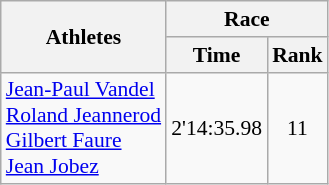<table class="wikitable" border="1" style="font-size:90%">
<tr>
<th rowspan=2>Athletes</th>
<th colspan=2>Race</th>
</tr>
<tr>
<th>Time</th>
<th>Rank</th>
</tr>
<tr>
<td><a href='#'>Jean-Paul Vandel</a><br><a href='#'>Roland Jeannerod</a><br><a href='#'>Gilbert Faure</a><br><a href='#'>Jean Jobez</a></td>
<td align=center>2'14:35.98</td>
<td align=center>11</td>
</tr>
</table>
